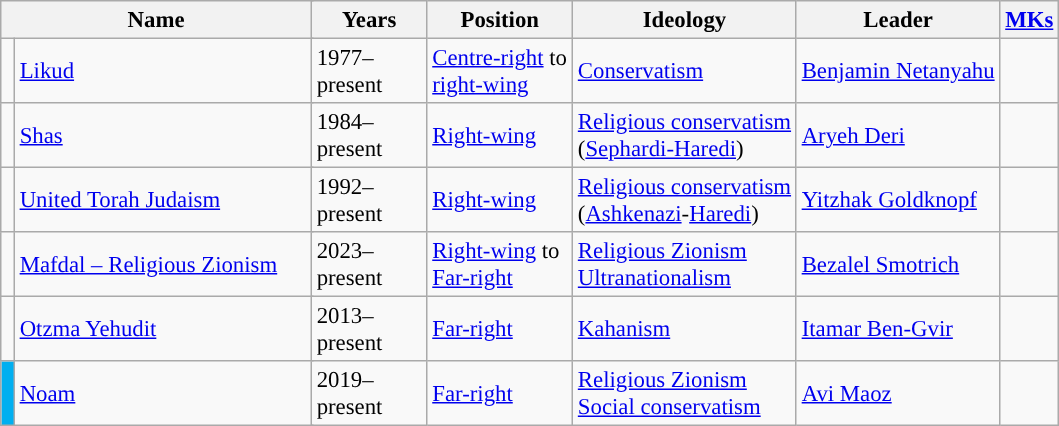<table class="wikitable" style="font-size:95%;">
<tr>
<th colspan="3" style="width:200px">Name</th>
<th style="width:70px">Years</th>
<th style="width:90px">Position</th>
<th>Ideology</th>
<th>Leader</th>
<th><a href='#'>MKs</a></th>
</tr>
<tr>
<td style="width:2px;background:"></td>
<td colspan = 2><a href='#'>Likud</a></td>
<td>1977–present</td>
<td><a href='#'>Centre-right</a> to <a href='#'>right-wing</a></td>
<td><a href='#'>Conservatism</a></td>
<td><a href='#'>Benjamin Netanyahu</a></td>
<td></td>
</tr>
<tr>
<td style="width:2px;background:"></td>
<td colspan = 2><a href='#'>Shas</a></td>
<td>1984–present</td>
<td><a href='#'>Right-wing</a></td>
<td><a href='#'>Religious conservatism</a><br>(<a href='#'>Sephardi-Haredi</a>)</td>
<td><a href='#'>Aryeh Deri</a></td>
<td></td>
</tr>
<tr>
<td style="width:2px;background:"></td>
<td colspan = 2><a href='#'>United Torah Judaism</a></td>
<td>1992–present</td>
<td><a href='#'>Right-wing</a></td>
<td><a href='#'>Religious conservatism</a><br>(<a href='#'>Ashkenazi</a>-<a href='#'>Haredi</a>)</td>
<td><a href='#'>Yitzhak Goldknopf</a></td>
<td></td>
</tr>
<tr>
<td style="width:2px;background:"></td>
<td colspan = 2><a href='#'>Mafdal – Religious Zionism</a></td>
<td>2023–present</td>
<td><a href='#'>Right-wing</a> to <a href='#'>Far-right</a></td>
<td><a href='#'>Religious Zionism</a><br><a href='#'>Ultranationalism</a></td>
<td><a href='#'>Bezalel Smotrich</a></td>
<td></td>
</tr>
<tr>
<td style="width:2px;background:"></td>
<td colspan = 2><a href='#'>Otzma Yehudit</a></td>
<td>2013–present</td>
<td><a href='#'>Far-right</a></td>
<td><a href='#'>Kahanism</a></td>
<td><a href='#'>Itamar Ben-Gvir</a></td>
<td></td>
</tr>
<tr>
<td style="width:2px;background:#01AFF0;"></td>
<td colspan = 2><a href='#'>Noam</a></td>
<td>2019–present</td>
<td><a href='#'>Far-right</a></td>
<td><a href='#'>Religious Zionism</a><br><a href='#'>Social conservatism</a></td>
<td><a href='#'>Avi Maoz</a></td>
<td></td>
</tr>
</table>
